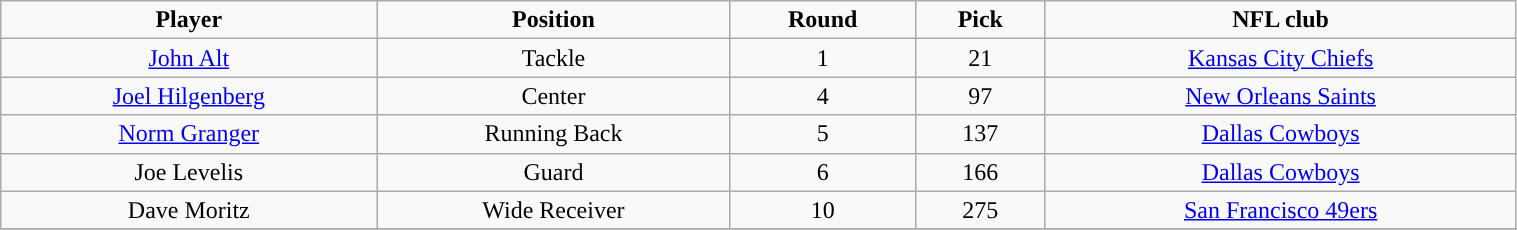<table class="wikitable" width="80%">
<tr align="center">
<td><strong>Player</strong></td>
<td><strong>Position</strong></td>
<td><strong>Round</strong></td>
<td><strong>Pick</strong></td>
<td><strong>NFL club</strong></td>
</tr>
<tr align="center" bgcolor="">
<td><a href='#'>John Alt</a></td>
<td>Tackle</td>
<td>1</td>
<td>21</td>
<td><a href='#'>Kansas City Chiefs</a></td>
</tr>
<tr align="center" bgcolor="">
<td><a href='#'>Joel Hilgenberg</a></td>
<td>Center</td>
<td>4</td>
<td>97</td>
<td><a href='#'>New Orleans Saints</a></td>
</tr>
<tr align="center" bgcolor="">
<td><a href='#'>Norm Granger</a></td>
<td>Running Back</td>
<td>5</td>
<td>137</td>
<td><a href='#'>Dallas Cowboys</a></td>
</tr>
<tr align="center" bgcolor="">
<td>Joe Levelis</td>
<td>Guard</td>
<td>6</td>
<td>166</td>
<td><a href='#'>Dallas Cowboys</a></td>
</tr>
<tr align="center" bgcolor="">
<td>Dave Moritz</td>
<td>Wide Receiver</td>
<td>10</td>
<td>275</td>
<td><a href='#'>San Francisco 49ers</a></td>
</tr>
<tr align="center" bgcolor="">
</tr>
</table>
